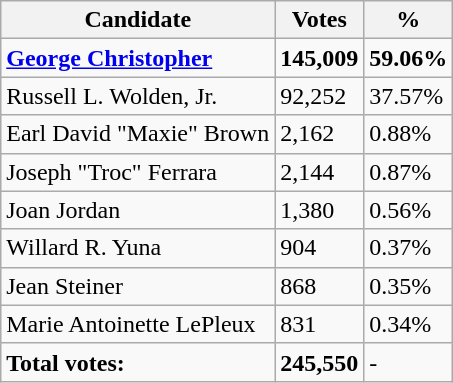<table class="wikitable">
<tr>
<th>Candidate</th>
<th>Votes</th>
<th>%</th>
</tr>
<tr>
<td><strong><a href='#'>George Christopher</a></strong></td>
<td><strong>145,009</strong></td>
<td><strong>59.06%</strong></td>
</tr>
<tr>
<td>Russell L. Wolden, Jr.</td>
<td>92,252</td>
<td>37.57%</td>
</tr>
<tr>
<td>Earl David "Maxie" Brown</td>
<td>2,162</td>
<td>0.88%</td>
</tr>
<tr>
<td>Joseph "Troc" Ferrara</td>
<td>2,144</td>
<td>0.87%</td>
</tr>
<tr>
<td>Joan Jordan</td>
<td>1,380</td>
<td>0.56%</td>
</tr>
<tr>
<td>Willard R. Yuna</td>
<td>904</td>
<td>0.37%</td>
</tr>
<tr>
<td>Jean Steiner</td>
<td>868</td>
<td>0.35%</td>
</tr>
<tr>
<td>Marie Antoinette LePleux</td>
<td>831</td>
<td>0.34%</td>
</tr>
<tr>
<td><strong>Total votes:</strong></td>
<td><strong>245,550</strong></td>
<td>-</td>
</tr>
</table>
